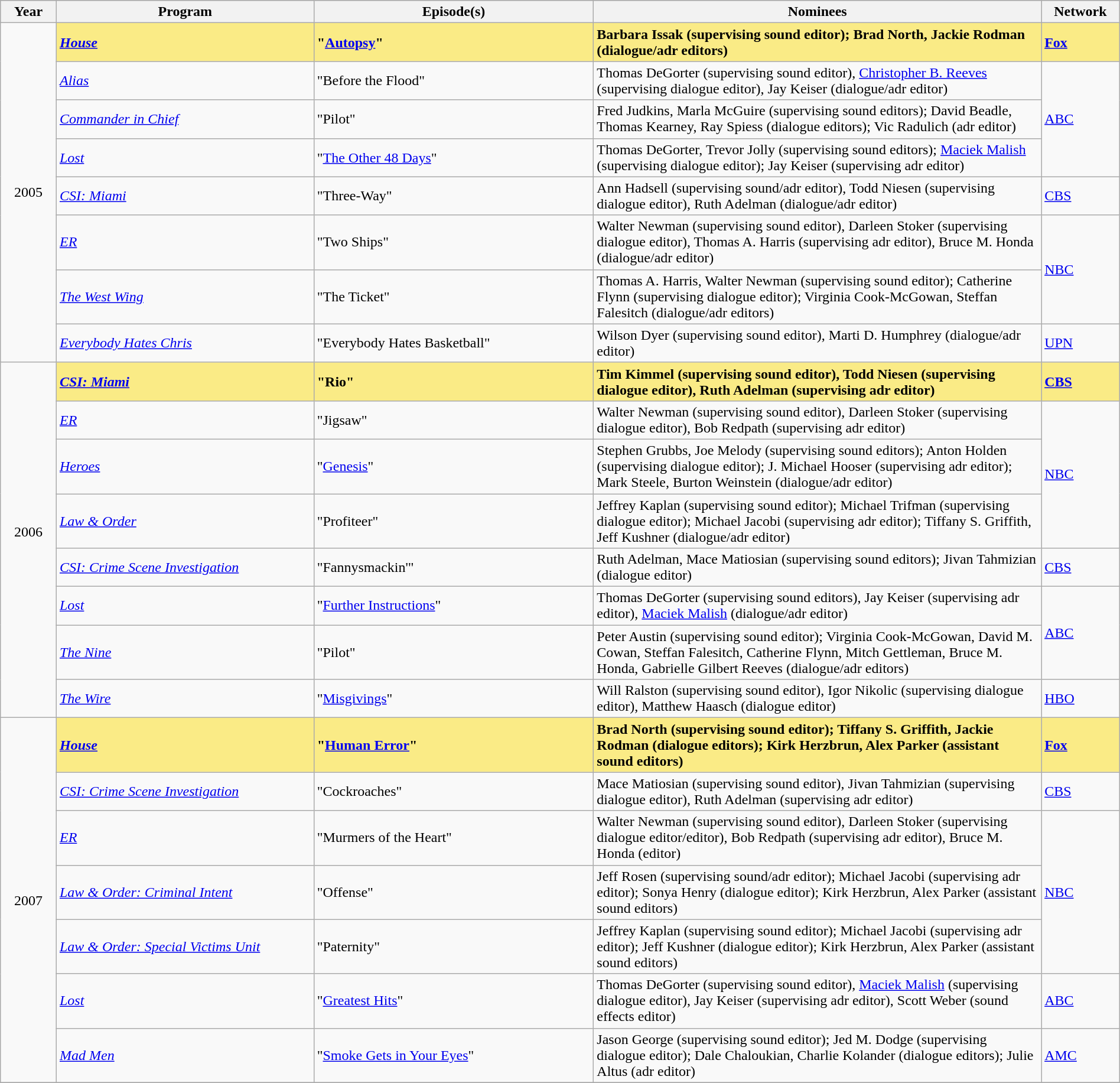<table class="wikitable" style="width:100%">
<tr bgcolor="#bebebe">
<th width="5%">Year</th>
<th width="23%">Program</th>
<th width="25%">Episode(s)</th>
<th width="40%">Nominees</th>
<th width="7%">Network</th>
</tr>
<tr>
<td rowspan=8 style="text-align:center">2005<br></td>
<td style="background:#FAEB86;"><strong><em><a href='#'>House</a></em></strong></td>
<td style="background:#FAEB86;"><strong>"<a href='#'>Autopsy</a>"</strong></td>
<td style="background:#FAEB86;"><strong>Barbara Issak (supervising sound editor); Brad North, Jackie Rodman (dialogue/adr editors)</strong></td>
<td style="background:#FAEB86;"><strong><a href='#'>Fox</a></strong></td>
</tr>
<tr>
<td><em><a href='#'>Alias</a></em></td>
<td>"Before the Flood"</td>
<td>Thomas DeGorter (supervising sound editor), <a href='#'>Christopher B. Reeves</a> (supervising dialogue editor), Jay Keiser (dialogue/adr editor)</td>
<td rowspan="3"><a href='#'>ABC</a></td>
</tr>
<tr>
<td><em><a href='#'>Commander in Chief</a></em></td>
<td>"Pilot"</td>
<td>Fred Judkins, Marla McGuire (supervising sound editors); David Beadle, Thomas Kearney, Ray Spiess (dialogue editors); Vic Radulich (adr editor)</td>
</tr>
<tr>
<td><em><a href='#'>Lost</a></em></td>
<td>"<a href='#'>The Other 48 Days</a>"</td>
<td>Thomas DeGorter, Trevor Jolly (supervising sound editors); <a href='#'>Maciek Malish</a> (supervising dialogue editor); Jay Keiser (supervising adr editor)</td>
</tr>
<tr>
<td><em><a href='#'>CSI: Miami</a></em></td>
<td>"Three-Way"</td>
<td>Ann Hadsell (supervising sound/adr editor), Todd Niesen (supervising dialogue editor), Ruth Adelman (dialogue/adr editor)</td>
<td><a href='#'>CBS</a></td>
</tr>
<tr>
<td><em><a href='#'>ER</a></em></td>
<td>"Two Ships"</td>
<td>Walter Newman (supervising sound editor), Darleen Stoker (supervising dialogue editor), Thomas A. Harris (supervising adr editor), Bruce M. Honda (dialogue/adr editor)</td>
<td rowspan="2"><a href='#'>NBC</a></td>
</tr>
<tr>
<td><em><a href='#'>The West Wing</a></em></td>
<td>"The Ticket"</td>
<td>Thomas A. Harris, Walter Newman (supervising sound editor); Catherine Flynn (supervising dialogue editor); Virginia Cook-McGowan, Steffan Falesitch (dialogue/adr editors)</td>
</tr>
<tr>
<td><em><a href='#'>Everybody Hates Chris</a></em></td>
<td>"Everybody Hates Basketball"</td>
<td>Wilson Dyer (supervising sound editor), Marti D. Humphrey (dialogue/adr editor)</td>
<td><a href='#'>UPN</a></td>
</tr>
<tr>
<td rowspan=8 style="text-align:center">2006<br><br></td>
<td style="background:#FAEB86;"><strong><em><a href='#'>CSI: Miami</a></em></strong></td>
<td style="background:#FAEB86;"><strong>"Rio"</strong></td>
<td style="background:#FAEB86;"><strong>Tim Kimmel (supervising sound editor), Todd Niesen (supervising dialogue editor), Ruth Adelman (supervising adr editor)</strong></td>
<td style="background:#FAEB86;"><strong><a href='#'>CBS</a></strong></td>
</tr>
<tr>
<td><em><a href='#'>ER</a></em></td>
<td>"Jigsaw"</td>
<td>Walter Newman (supervising sound editor), Darleen Stoker (supervising dialogue editor), Bob Redpath (supervising adr editor)</td>
<td rowspan="3"><a href='#'>NBC</a></td>
</tr>
<tr>
<td><em><a href='#'>Heroes</a></em></td>
<td>"<a href='#'>Genesis</a>"</td>
<td>Stephen Grubbs, Joe Melody (supervising sound editors); Anton Holden (supervising dialogue editor); J. Michael Hooser (supervising adr editor); Mark Steele, Burton Weinstein (dialogue/adr editor)</td>
</tr>
<tr>
<td><em><a href='#'>Law & Order</a></em></td>
<td>"Profiteer"</td>
<td>Jeffrey Kaplan (supervising sound editor); Michael Trifman (supervising dialogue editor); Michael Jacobi (supervising adr editor); Tiffany S. Griffith, Jeff Kushner (dialogue/adr editor)</td>
</tr>
<tr>
<td><em><a href='#'>CSI: Crime Scene Investigation</a></em></td>
<td>"Fannysmackin'"</td>
<td>Ruth Adelman, Mace Matiosian (supervising sound editors); Jivan Tahmizian (dialogue editor)</td>
<td><a href='#'>CBS</a></td>
</tr>
<tr>
<td><em><a href='#'>Lost</a></em></td>
<td>"<a href='#'>Further Instructions</a>"</td>
<td>Thomas DeGorter (supervising sound editors), Jay Keiser (supervising adr editor), <a href='#'>Maciek Malish</a> (dialogue/adr editor)</td>
<td rowspan="2"><a href='#'>ABC</a></td>
</tr>
<tr>
<td><em><a href='#'>The Nine</a></em></td>
<td>"Pilot"</td>
<td>Peter Austin (supervising sound editor);  Virginia Cook-McGowan, David M. Cowan, Steffan Falesitch, Catherine Flynn, Mitch Gettleman, Bruce M. Honda, Gabrielle Gilbert Reeves (dialogue/adr editors)</td>
</tr>
<tr>
<td><em><a href='#'>The Wire</a></em></td>
<td>"<a href='#'>Misgivings</a>"</td>
<td>Will Ralston (supervising sound editor), Igor Nikolic (supervising dialogue editor), Matthew Haasch (dialogue editor)</td>
<td><a href='#'>HBO</a></td>
</tr>
<tr>
<td rowspan=7 style="text-align:center">2007<br></td>
<td style="background:#FAEB86;"><strong><em><a href='#'>House</a></em></strong></td>
<td style="background:#FAEB86;"><strong>"<a href='#'>Human Error</a>"</strong></td>
<td style="background:#FAEB86;"><strong>Brad North (supervising sound editor); Tiffany S. Griffith, Jackie Rodman (dialogue editors); Kirk Herzbrun, Alex Parker (assistant sound editors)</strong></td>
<td style="background:#FAEB86;"><strong><a href='#'>Fox</a></strong></td>
</tr>
<tr>
<td><em><a href='#'>CSI: Crime Scene Investigation</a></em></td>
<td>"Cockroaches"</td>
<td>Mace Matiosian (supervising sound editor), Jivan Tahmizian (supervising dialogue editor), Ruth Adelman (supervising adr editor)</td>
<td><a href='#'>CBS</a></td>
</tr>
<tr>
<td><em><a href='#'>ER</a></em></td>
<td>"Murmers of the Heart"</td>
<td>Walter Newman (supervising sound editor), Darleen Stoker (supervising dialogue editor/editor), Bob Redpath (supervising adr editor), Bruce M. Honda (editor)</td>
<td rowspan="3"><a href='#'>NBC</a></td>
</tr>
<tr>
<td><em><a href='#'>Law & Order: Criminal Intent</a></em></td>
<td>"Offense"</td>
<td>Jeff Rosen (supervising sound/adr editor); Michael Jacobi (supervising adr editor); Sonya Henry (dialogue editor); Kirk Herzbrun, Alex Parker (assistant sound editors)</td>
</tr>
<tr>
<td><em><a href='#'>Law & Order: Special Victims Unit</a></em></td>
<td>"Paternity"</td>
<td>Jeffrey Kaplan (supervising sound editor); Michael Jacobi (supervising adr editor); Jeff Kushner (dialogue editor); Kirk Herzbrun, Alex Parker (assistant sound editors)</td>
</tr>
<tr>
<td><em><a href='#'>Lost</a></em></td>
<td>"<a href='#'>Greatest Hits</a>"</td>
<td>Thomas DeGorter (supervising sound editor), <a href='#'>Maciek Malish</a> (supervising dialogue editor), Jay Keiser (supervising adr editor), Scott Weber (sound effects editor)</td>
<td><a href='#'>ABC</a></td>
</tr>
<tr>
<td><em><a href='#'>Mad Men</a></em></td>
<td>"<a href='#'>Smoke Gets in Your Eyes</a>"</td>
<td>Jason George (supervising sound editor); Jed M. Dodge (supervising dialogue editor); Dale Chaloukian, Charlie Kolander (dialogue editors); Julie Altus (adr editor)</td>
<td><a href='#'>AMC</a></td>
</tr>
<tr>
</tr>
</table>
